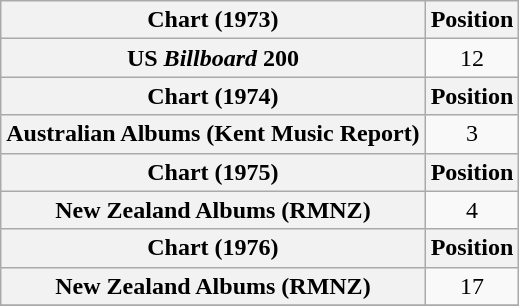<table class="wikitable sortable plainrowheaders" style="text-align:center">
<tr>
<th scope="col">Chart (1973)</th>
<th scope="col">Position</th>
</tr>
<tr>
<th scope="row">US <em>Billboard</em> 200</th>
<td>12</td>
</tr>
<tr>
<th scope="col">Chart (1974)</th>
<th scope="col">Position</th>
</tr>
<tr>
<th scope="row">Australian Albums (Kent Music Report)</th>
<td>3</td>
</tr>
<tr>
<th scope="col">Chart (1975)</th>
<th scope="col">Position</th>
</tr>
<tr>
<th scope="row">New Zealand Albums (RMNZ)</th>
<td>4</td>
</tr>
<tr>
<th scope="col">Chart (1976)</th>
<th scope="col">Position</th>
</tr>
<tr>
<th scope="row">New Zealand Albums (RMNZ)</th>
<td>17</td>
</tr>
<tr>
</tr>
</table>
